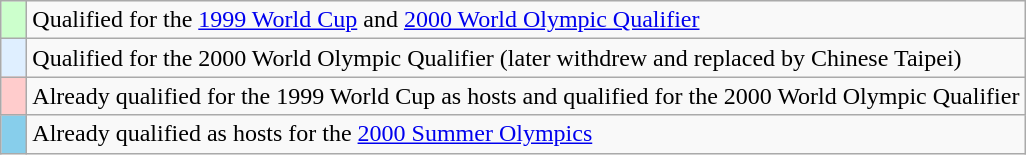<table class="wikitable" style="text-align:left;">
<tr>
<td width=10px bgcolor=#ccffcc></td>
<td>Qualified for the <a href='#'>1999 World Cup</a> and <a href='#'>2000 World Olympic Qualifier</a></td>
</tr>
<tr>
<td width=10px bgcolor=#dfefff></td>
<td>Qualified for the 2000 World Olympic Qualifier (later withdrew and replaced by Chinese Taipei)</td>
</tr>
<tr>
<td width=10px bgcolor=#ffcccc></td>
<td>Already qualified for the 1999 World Cup as hosts and qualified for the 2000 World Olympic Qualifier</td>
</tr>
<tr>
<td width=10px bgcolor=#87ceeb></td>
<td>Already qualified as hosts for the <a href='#'>2000 Summer Olympics</a></td>
</tr>
</table>
